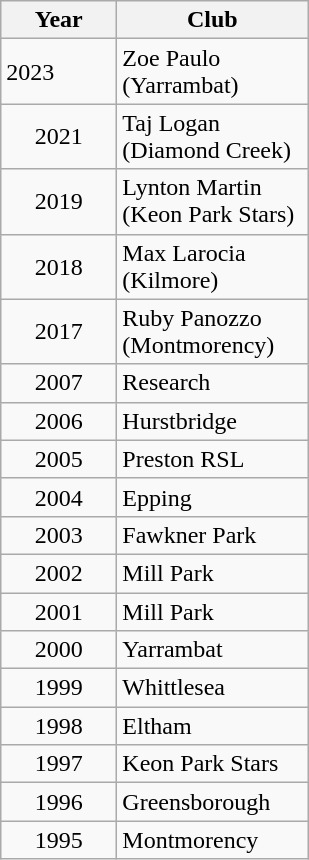<table class="wikitable">
<tr>
<th style="width:70px;">Year</th>
<th style="width:120px;">Club</th>
</tr>
<tr>
<td>2023</td>
<td>Zoe Paulo (Yarrambat)</td>
</tr>
<tr>
<td style="text-align:center;">2021</td>
<td>Taj Logan (Diamond Creek)</td>
</tr>
<tr>
<td style="text-align:center;">2019</td>
<td>Lynton Martin (Keon Park Stars)</td>
</tr>
<tr>
<td style="text-align:center;">2018</td>
<td>Max Larocia (Kilmore)</td>
</tr>
<tr>
<td style="text-align:center;">2017</td>
<td>Ruby Panozzo (Montmorency)</td>
</tr>
<tr>
<td style="text-align:center;">2007</td>
<td>Research</td>
</tr>
<tr>
<td style="text-align:center;">2006</td>
<td>Hurstbridge</td>
</tr>
<tr>
<td style="text-align:center;">2005</td>
<td>Preston RSL</td>
</tr>
<tr>
<td style="text-align:center;">2004</td>
<td>Epping</td>
</tr>
<tr>
<td style="text-align:center;">2003</td>
<td>Fawkner Park</td>
</tr>
<tr>
<td style="text-align:center;">2002</td>
<td>Mill Park</td>
</tr>
<tr>
<td style="text-align:center;">2001</td>
<td>Mill Park</td>
</tr>
<tr>
<td style="text-align:center;">2000</td>
<td>Yarrambat</td>
</tr>
<tr>
<td style="text-align:center;">1999</td>
<td>Whittlesea</td>
</tr>
<tr>
<td style="text-align:center;">1998</td>
<td>Eltham</td>
</tr>
<tr>
<td style="text-align:center;">1997</td>
<td>Keon Park Stars</td>
</tr>
<tr>
<td style="text-align:center;">1996</td>
<td>Greensborough</td>
</tr>
<tr>
<td style="text-align:center;">1995</td>
<td>Montmorency</td>
</tr>
</table>
